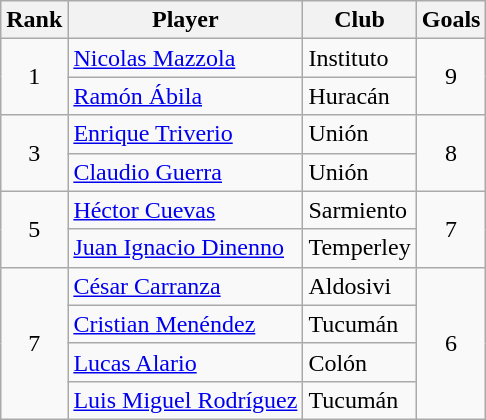<table class="wikitable" style="text-align:center">
<tr>
<th>Rank</th>
<th>Player</th>
<th>Club</th>
<th>Goals</th>
</tr>
<tr>
<td rowspan=2>1</td>
<td align="left"> <a href='#'>Nicolas Mazzola</a></td>
<td align="left">Instituto</td>
<td rowspan=2>9</td>
</tr>
<tr>
<td align="left"> <a href='#'>Ramón Ábila</a></td>
<td align="left">Huracán</td>
</tr>
<tr>
<td rowspan=2>3</td>
<td align="left"> <a href='#'>Enrique Triverio</a></td>
<td align="left">Unión</td>
<td rowspan=2>8</td>
</tr>
<tr>
<td align="left"> <a href='#'>Claudio Guerra</a></td>
<td align="left">Unión</td>
</tr>
<tr>
<td rowspan=2>5</td>
<td align="left"> <a href='#'>Héctor Cuevas</a></td>
<td align="left">Sarmiento</td>
<td rowspan=2>7</td>
</tr>
<tr>
<td align="left"> <a href='#'>Juan Ignacio Dinenno</a></td>
<td align="left">Temperley</td>
</tr>
<tr>
<td rowspan=4>7</td>
<td align="left"> <a href='#'>César Carranza</a></td>
<td align="left">Aldosivi</td>
<td rowspan=4>6</td>
</tr>
<tr>
<td align="left"> <a href='#'>Cristian Menéndez</a></td>
<td align="left">Tucumán</td>
</tr>
<tr>
<td align="left"> <a href='#'>Lucas Alario</a></td>
<td align="left">Colón</td>
</tr>
<tr>
<td align="left"><a href='#'>Luis Miguel Rodríguez</a></td>
<td align="left">Tucumán</td>
</tr>
</table>
